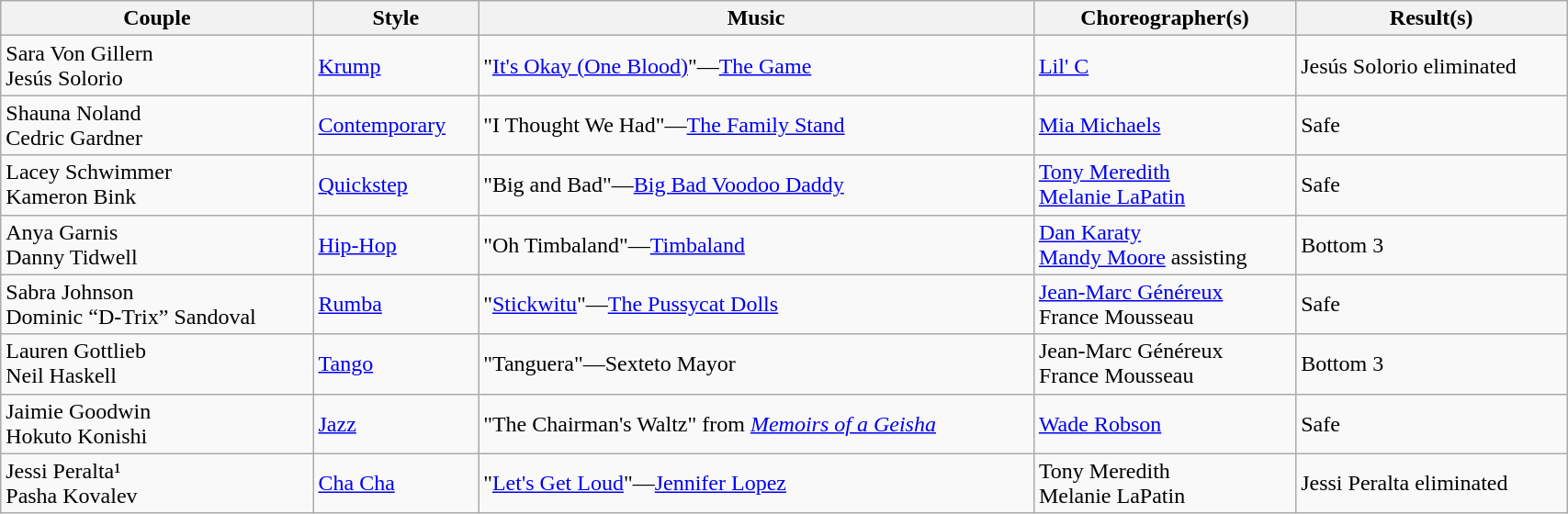<table class="wikitable" style="width:90%;">
<tr>
<th>Couple</th>
<th>Style</th>
<th>Music</th>
<th>Choreographer(s)</th>
<th>Result(s)</th>
</tr>
<tr>
<td>Sara Von Gillern <br>  Jesús Solorio</td>
<td><a href='#'>Krump</a></td>
<td>"<a href='#'>It's Okay (One Blood)</a>"—<a href='#'>The Game</a></td>
<td><a href='#'>Lil' C</a></td>
<td>Jesús Solorio eliminated</td>
</tr>
<tr>
<td>Shauna Noland <br> Cedric Gardner</td>
<td><a href='#'>Contemporary</a></td>
<td>"I Thought We Had"—<a href='#'>The Family Stand</a></td>
<td><a href='#'>Mia Michaels</a></td>
<td>Safe</td>
</tr>
<tr>
<td>Lacey Schwimmer <br> Kameron Bink</td>
<td><a href='#'>Quickstep</a></td>
<td>"Big and Bad"—<a href='#'>Big Bad Voodoo Daddy</a></td>
<td><a href='#'>Tony Meredith</a><br><a href='#'>Melanie LaPatin</a></td>
<td>Safe</td>
</tr>
<tr>
<td>Anya Garnis <br> Danny Tidwell</td>
<td><a href='#'>Hip-Hop</a></td>
<td>"Oh Timbaland"—<a href='#'>Timbaland</a></td>
<td><a href='#'>Dan Karaty</a><br><a href='#'>Mandy Moore</a> assisting</td>
<td>Bottom 3</td>
</tr>
<tr>
<td>Sabra Johnson <br> Dominic “D-Trix” Sandoval</td>
<td><a href='#'>Rumba</a></td>
<td>"<a href='#'>Stickwitu</a>"—<a href='#'>The Pussycat Dolls</a></td>
<td><a href='#'>Jean-Marc Généreux</a><br>France Mousseau</td>
<td>Safe</td>
</tr>
<tr>
<td>Lauren Gottlieb <br> Neil Haskell</td>
<td><a href='#'>Tango</a></td>
<td>"Tanguera"—Sexteto Mayor</td>
<td>Jean-Marc Généreux<br>France Mousseau</td>
<td>Bottom 3</td>
</tr>
<tr>
<td>Jaimie Goodwin <br> Hokuto Konishi</td>
<td><a href='#'>Jazz</a></td>
<td>"The Chairman's Waltz" from <em><a href='#'>Memoirs of a Geisha</a></em></td>
<td><a href='#'>Wade Robson</a></td>
<td>Safe</td>
</tr>
<tr>
<td>Jessi Peralta¹ <br> Pasha Kovalev</td>
<td><a href='#'>Cha Cha</a></td>
<td>"<a href='#'>Let's Get Loud</a>"—<a href='#'>Jennifer Lopez</a></td>
<td>Tony Meredith<br>Melanie LaPatin</td>
<td>Jessi Peralta eliminated</td>
</tr>
</table>
